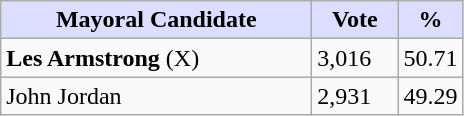<table class="wikitable">
<tr>
<th style="background:#ddf; width:200px;">Mayoral Candidate</th>
<th style="background:#ddf; width:50px;">Vote</th>
<th style="background:#ddf; width:30px;">%</th>
</tr>
<tr>
<td><strong>Les Armstrong</strong> (X)</td>
<td>3,016</td>
<td>50.71</td>
</tr>
<tr>
<td>John Jordan</td>
<td>2,931</td>
<td>49.29</td>
</tr>
</table>
